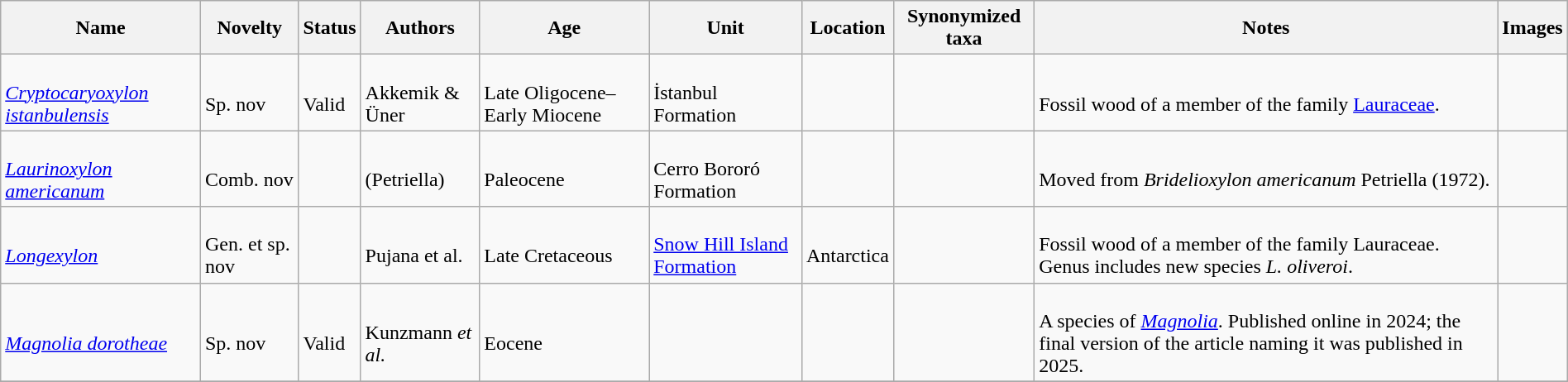<table class="wikitable sortable" align="center" width="100%">
<tr>
<th>Name</th>
<th>Novelty</th>
<th>Status</th>
<th>Authors</th>
<th>Age</th>
<th>Unit</th>
<th>Location</th>
<th>Synonymized taxa</th>
<th>Notes</th>
<th>Images</th>
</tr>
<tr>
<td><br><em><a href='#'>Cryptocaryoxylon istanbulensis</a></em></td>
<td><br>Sp. nov</td>
<td><br>Valid</td>
<td><br>Akkemik & Üner</td>
<td><br>Late Oligocene–Early Miocene</td>
<td><br>İstanbul Formation</td>
<td><br></td>
<td></td>
<td><br>Fossil wood of a member of the family <a href='#'>Lauraceae</a>.</td>
<td></td>
</tr>
<tr>
<td><br><em><a href='#'>Laurinoxylon americanum</a></em></td>
<td><br>Comb. nov</td>
<td></td>
<td><br>(Petriella)</td>
<td><br>Paleocene</td>
<td><br>Cerro Bororó Formation</td>
<td><br></td>
<td></td>
<td><br>Moved from <em>Bridelioxylon americanum</em> Petriella (1972).</td>
<td></td>
</tr>
<tr>
<td><br><em><a href='#'>Longexylon</a></em></td>
<td><br>Gen. et sp. nov</td>
<td></td>
<td><br>Pujana et al.</td>
<td><br>Late Cretaceous</td>
<td><br><a href='#'>Snow Hill Island Formation</a></td>
<td><br>Antarctica</td>
<td></td>
<td><br>Fossil wood of a member of the family Lauraceae. Genus includes new species <em>L. oliveroi</em>.</td>
<td></td>
</tr>
<tr>
<td><br><em><a href='#'>Magnolia dorotheae</a></em></td>
<td><br>Sp. nov</td>
<td><br>Valid</td>
<td><br>Kunzmann <em>et al.</em></td>
<td><br>Eocene</td>
<td></td>
<td><br></td>
<td></td>
<td><br>A species of <em><a href='#'>Magnolia</a></em>. Published online in 2024; the final version of the article naming it was published in 2025.</td>
<td></td>
</tr>
<tr>
</tr>
</table>
